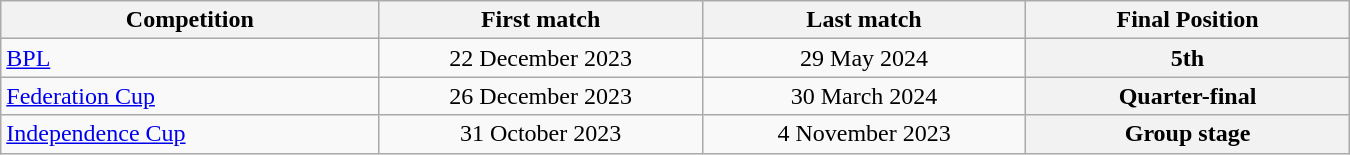<table class="wikitable" style="text-align:center; width:900px; font-size="80%";">
<tr>
<th style="text-align:center; width:200px;">Competition</th>
<th style="text-align:center; width:170px;">First match</th>
<th style="text-align:center; width:170px;">Last match</th>
<th style="text-align:center; width:170px;">Final Position</th>
</tr>
<tr>
<td style="text-align:left;"><a href='#'>BPL</a></td>
<td>22 December 2023</td>
<td>29 May 2024</td>
<th>5th</th>
</tr>
<tr>
<td style="text-align:left;"><a href='#'>Federation Cup</a></td>
<td>26 December 2023</td>
<td>30 March 2024</td>
<th>Quarter-final</th>
</tr>
<tr>
<td style="text-align:left;"><a href='#'>Independence Cup</a></td>
<td>31 October 2023</td>
<td>4 November 2023</td>
<th>Group stage</th>
</tr>
</table>
